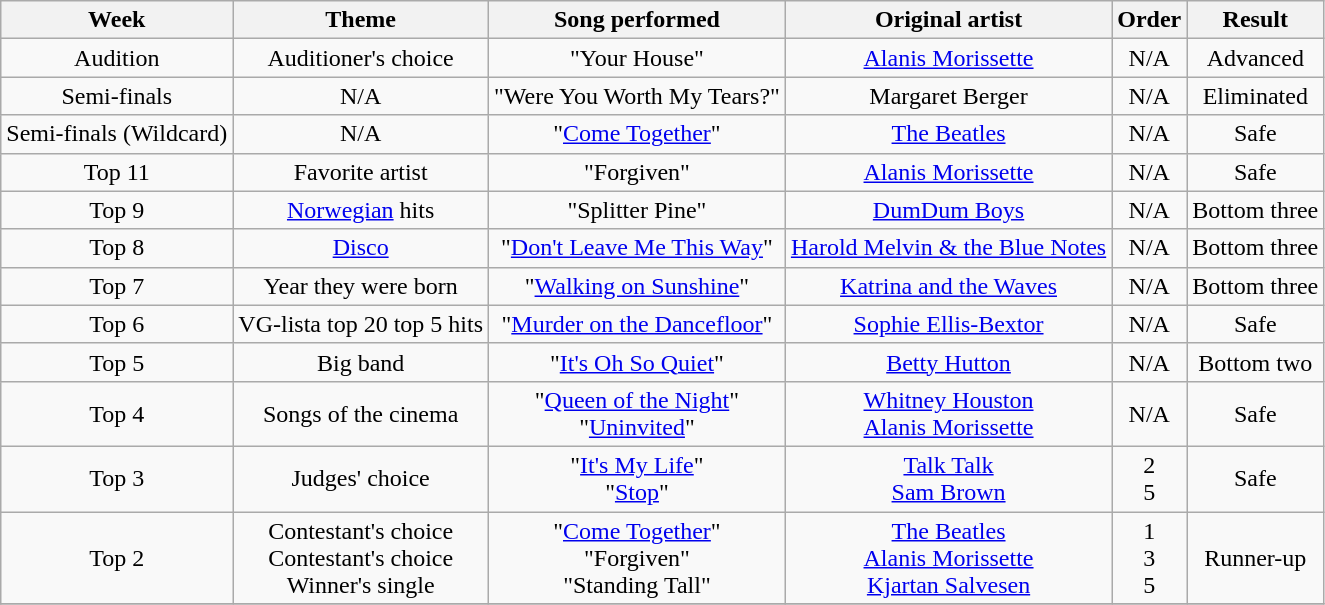<table class="wikitable" style="text-align: center;">
<tr>
<th>Week</th>
<th>Theme</th>
<th>Song performed</th>
<th>Original artist</th>
<th>Order</th>
<th>Result</th>
</tr>
<tr>
<td>Audition</td>
<td>Auditioner's choice</td>
<td>"Your House"</td>
<td><a href='#'>Alanis Morissette</a></td>
<td>N/A</td>
<td>Advanced</td>
</tr>
<tr>
<td>Semi-finals</td>
<td>N/A</td>
<td>"Were You Worth My Tears?"</td>
<td>Margaret Berger</td>
<td>N/A</td>
<td>Eliminated</td>
</tr>
<tr>
<td>Semi-finals (Wildcard)</td>
<td>N/A</td>
<td>"<a href='#'>Come Together</a>"</td>
<td><a href='#'>The Beatles</a></td>
<td>N/A</td>
<td>Safe</td>
</tr>
<tr>
<td>Top 11</td>
<td>Favorite artist</td>
<td>"Forgiven"</td>
<td><a href='#'>Alanis Morissette</a></td>
<td>N/A</td>
<td>Safe</td>
</tr>
<tr>
<td>Top 9</td>
<td><a href='#'>Norwegian</a> hits</td>
<td>"Splitter Pine"</td>
<td><a href='#'>DumDum Boys</a></td>
<td>N/A</td>
<td>Bottom three</td>
</tr>
<tr>
<td>Top 8</td>
<td><a href='#'>Disco</a></td>
<td>"<a href='#'>Don't Leave Me This Way</a>"</td>
<td><a href='#'>Harold Melvin & the Blue Notes</a></td>
<td>N/A</td>
<td>Bottom three</td>
</tr>
<tr>
<td>Top 7</td>
<td>Year they were born</td>
<td>"<a href='#'>Walking on Sunshine</a>"</td>
<td><a href='#'>Katrina and the Waves</a></td>
<td>N/A</td>
<td>Bottom three</td>
</tr>
<tr>
<td>Top 6</td>
<td>VG-lista top 20 top 5 hits</td>
<td>"<a href='#'>Murder on the Dancefloor</a>"</td>
<td><a href='#'>Sophie Ellis-Bextor</a></td>
<td>N/A</td>
<td>Safe</td>
</tr>
<tr>
<td>Top 5</td>
<td>Big band</td>
<td>"<a href='#'>It's Oh So Quiet</a>"</td>
<td><a href='#'>Betty Hutton</a></td>
<td>N/A</td>
<td>Bottom two</td>
</tr>
<tr>
<td>Top 4</td>
<td>Songs of the cinema</td>
<td>"<a href='#'>Queen of the Night</a>"<br>"<a href='#'>Uninvited</a>"</td>
<td><a href='#'>Whitney Houston</a><br><a href='#'>Alanis Morissette</a></td>
<td>N/A</td>
<td>Safe</td>
</tr>
<tr>
<td>Top 3</td>
<td>Judges' choice</td>
<td>"<a href='#'>It's My Life</a>"<br>"<a href='#'>Stop</a>"</td>
<td><a href='#'>Talk Talk</a><br><a href='#'>Sam Brown</a></td>
<td>2<br>5</td>
<td>Safe</td>
</tr>
<tr>
<td>Top 2</td>
<td>Contestant's choice<br>Contestant's choice<br>Winner's single</td>
<td>"<a href='#'>Come Together</a>"<br>"Forgiven"<br>"Standing Tall"</td>
<td><a href='#'>The Beatles</a><br><a href='#'>Alanis Morissette</a><br><a href='#'>Kjartan Salvesen</a></td>
<td>1<br>3<br>5</td>
<td>Runner-up</td>
</tr>
<tr>
</tr>
</table>
